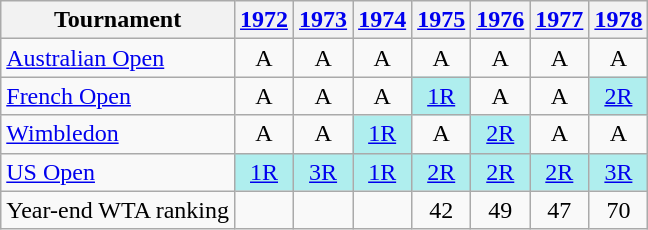<table class=wikitable style=text-align:center>
<tr>
<th>Tournament</th>
<th><a href='#'>1972</a></th>
<th><a href='#'>1973</a></th>
<th><a href='#'>1974</a></th>
<th><a href='#'>1975</a></th>
<th><a href='#'>1976</a></th>
<th><a href='#'>1977</a></th>
<th><a href='#'>1978</a></th>
</tr>
<tr>
<td align=left><a href='#'>Australian Open</a></td>
<td>A</td>
<td>A</td>
<td>A</td>
<td>A</td>
<td>A</td>
<td>A</td>
<td>A</td>
</tr>
<tr>
<td align=left><a href='#'>French Open</a></td>
<td>A</td>
<td>A</td>
<td>A</td>
<td style="background:#afeeee;"><a href='#'>1R</a></td>
<td>A</td>
<td>A</td>
<td style="background:#afeeee;"><a href='#'>2R</a></td>
</tr>
<tr>
<td align=left><a href='#'>Wimbledon</a></td>
<td>A</td>
<td>A</td>
<td style="background:#afeeee;"><a href='#'>1R</a></td>
<td>A</td>
<td style="background:#afeeee;"><a href='#'>2R</a></td>
<td>A</td>
<td>A</td>
</tr>
<tr>
<td align=left><a href='#'>US Open</a></td>
<td style="background:#afeeee;"><a href='#'>1R</a></td>
<td style="background:#afeeee;"><a href='#'>3R</a></td>
<td style="background:#afeeee;"><a href='#'>1R</a></td>
<td style="background:#afeeee;"><a href='#'>2R</a></td>
<td style="background:#afeeee;"><a href='#'>2R</a></td>
<td style="background:#afeeee;"><a href='#'>2R</a></td>
<td style="background:#afeeee;"><a href='#'>3R</a></td>
</tr>
<tr>
<td align=left>Year-end WTA ranking</td>
<td></td>
<td></td>
<td></td>
<td>42</td>
<td>49</td>
<td>47</td>
<td>70</td>
</tr>
</table>
